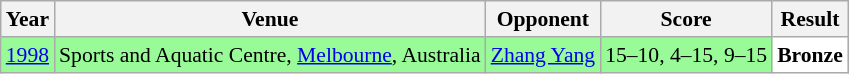<table class="sortable wikitable" style="font-size: 90%;">
<tr>
<th>Year</th>
<th>Venue</th>
<th>Opponent</th>
<th>Score</th>
<th>Result</th>
</tr>
<tr style="background:#98FB98">
<td align="center"><a href='#'>1998</a></td>
<td align="left">Sports and Aquatic Centre, <a href='#'>Melbourne</a>, Australia</td>
<td align="left"> <a href='#'>Zhang Yang</a></td>
<td align="left">15–10, 4–15, 9–15</td>
<td style="text-align:left; background:white"> <strong>Bronze</strong></td>
</tr>
</table>
